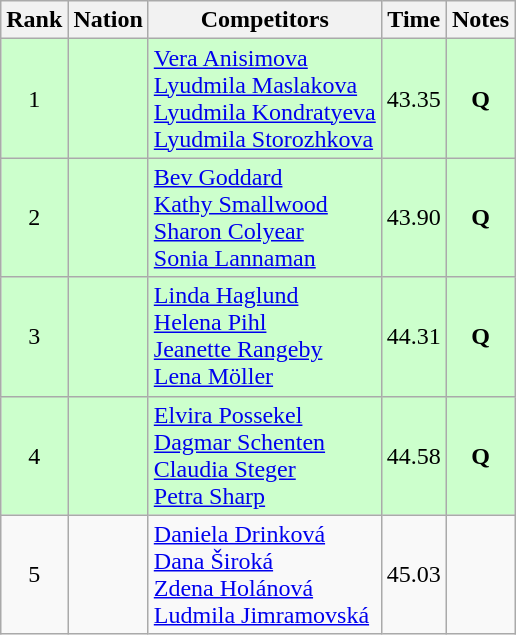<table class="wikitable sortable" style="text-align:center">
<tr>
<th>Rank</th>
<th>Nation</th>
<th>Competitors</th>
<th>Time</th>
<th>Notes</th>
</tr>
<tr bgcolor=ccffcc>
<td>1</td>
<td align=left></td>
<td align=left><a href='#'>Vera Anisimova</a><br><a href='#'>Lyudmila Maslakova</a><br><a href='#'>Lyudmila Kondratyeva</a><br><a href='#'>Lyudmila Storozhkova</a></td>
<td>43.35</td>
<td><strong>Q</strong></td>
</tr>
<tr bgcolor=ccffcc>
<td>2</td>
<td align=left></td>
<td align=left><a href='#'>Bev Goddard</a><br><a href='#'>Kathy Smallwood</a><br><a href='#'>Sharon Colyear</a><br><a href='#'>Sonia Lannaman</a></td>
<td>43.90</td>
<td><strong>Q</strong></td>
</tr>
<tr bgcolor=ccffcc>
<td>3</td>
<td align=left></td>
<td align=left><a href='#'>Linda Haglund</a><br><a href='#'>Helena Pihl</a><br><a href='#'>Jeanette Rangeby</a><br><a href='#'>Lena Möller</a></td>
<td>44.31</td>
<td><strong>Q</strong></td>
</tr>
<tr bgcolor=ccffcc>
<td>4</td>
<td align=left></td>
<td align=left><a href='#'>Elvira Possekel</a><br><a href='#'>Dagmar Schenten</a><br><a href='#'>Claudia Steger</a><br><a href='#'>Petra Sharp</a></td>
<td>44.58</td>
<td><strong>Q</strong></td>
</tr>
<tr>
<td>5</td>
<td align=left></td>
<td align=left><a href='#'>Daniela Drinková</a><br><a href='#'>Dana Široká</a><br><a href='#'>Zdena Holánová</a><br><a href='#'>Ludmila Jimramovská</a></td>
<td>45.03</td>
<td></td>
</tr>
</table>
